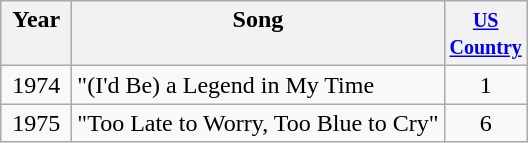<table class="wikitable">
<tr>
<th align="center" valign="top" width="40">Year</th>
<th align="left" valign="top">Song</th>
<th align="center" valign="top" width="40"><small><a href='#'>US Country</a></small></th>
</tr>
<tr>
<td align="center" valign="top">1974</td>
<td align="left" valign="top">"(I'd Be) a Legend in My Time</td>
<td align="center" valign="top">1</td>
</tr>
<tr>
<td align="center" valign="top">1975</td>
<td align="left" valign="top">"Too Late to Worry, Too Blue to Cry"</td>
<td align="center" valign="top">6</td>
</tr>
</table>
